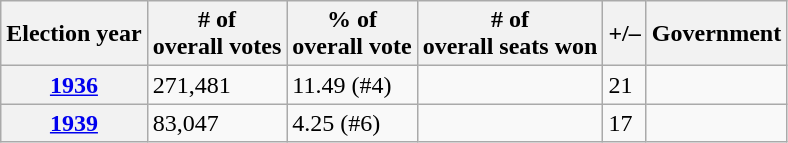<table class=wikitable>
<tr>
<th>Election year</th>
<th># of<br>overall votes</th>
<th>% of<br>overall vote</th>
<th># of<br>overall seats won</th>
<th>+/–</th>
<th>Government</th>
</tr>
<tr>
<th><a href='#'>1936</a></th>
<td>271,481</td>
<td>11.49 (#4)</td>
<td></td>
<td> 21</td>
<td></td>
</tr>
<tr>
<th><a href='#'>1939</a></th>
<td>83,047</td>
<td>4.25 (#6)</td>
<td></td>
<td> 17</td>
<td></td>
</tr>
</table>
